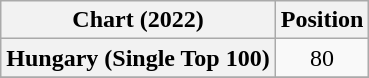<table class="wikitable sortable plainrowheaders" style="text-align:center">
<tr>
<th scope="col">Chart (2022)</th>
<th scope="col">Position</th>
</tr>
<tr>
<th scope="row">Hungary (Single Top 100)</th>
<td>80</td>
</tr>
<tr>
</tr>
</table>
